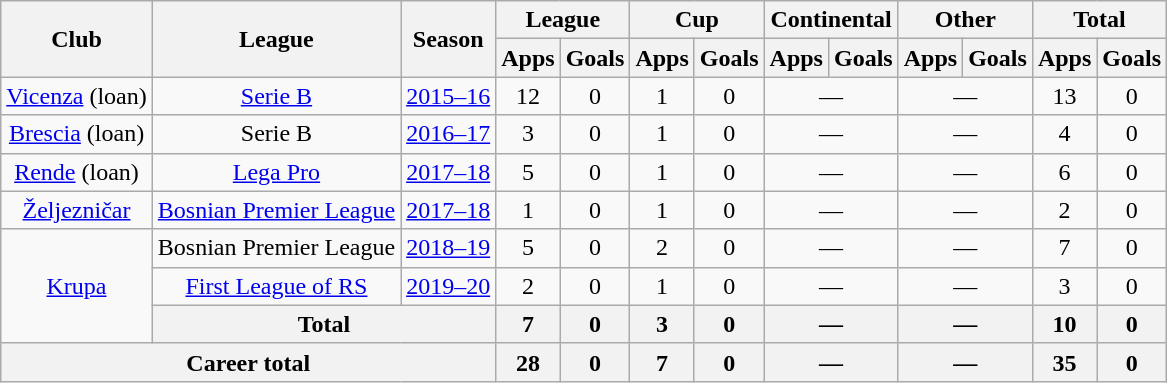<table class="wikitable" style="text-align: center;">
<tr>
<th rowspan="2">Club</th>
<th rowspan="2">League</th>
<th rowspan="2">Season</th>
<th colspan="2">League</th>
<th colspan="2">Cup</th>
<th colspan="2">Continental</th>
<th colspan="2">Other</th>
<th colspan="2">Total</th>
</tr>
<tr>
<th>Apps</th>
<th>Goals</th>
<th>Apps</th>
<th>Goals</th>
<th>Apps</th>
<th>Goals</th>
<th>Apps</th>
<th>Goals</th>
<th>Apps</th>
<th>Goals</th>
</tr>
<tr>
<td><a href='#'>Vicenza</a> (loan)</td>
<td><a href='#'>Serie B</a></td>
<td><a href='#'>2015–16</a></td>
<td>12</td>
<td>0</td>
<td>1</td>
<td>0</td>
<td colspan=2>—</td>
<td colspan=2>—</td>
<td>13</td>
<td>0</td>
</tr>
<tr>
<td><a href='#'>Brescia</a> (loan)</td>
<td>Serie B</td>
<td><a href='#'>2016–17</a></td>
<td>3</td>
<td>0</td>
<td>1</td>
<td>0</td>
<td colspan=2>—</td>
<td colspan=2>—</td>
<td>4</td>
<td>0</td>
</tr>
<tr>
<td><a href='#'>Rende</a> (loan)</td>
<td><a href='#'>Lega Pro</a></td>
<td><a href='#'>2017–18</a></td>
<td>5</td>
<td>0</td>
<td>1</td>
<td>0</td>
<td colspan=2>—</td>
<td colspan=2>—</td>
<td>6</td>
<td>0</td>
</tr>
<tr>
<td><a href='#'>Željezničar</a></td>
<td><a href='#'>Bosnian Premier League</a></td>
<td><a href='#'>2017–18</a></td>
<td>1</td>
<td>0</td>
<td>1</td>
<td>0</td>
<td colspan=2>—</td>
<td colspan=2>—</td>
<td>2</td>
<td>0</td>
</tr>
<tr>
<td rowspan=3><a href='#'>Krupa</a></td>
<td>Bosnian Premier League</td>
<td><a href='#'>2018–19</a></td>
<td>5</td>
<td>0</td>
<td>2</td>
<td>0</td>
<td colspan=2>—</td>
<td colspan=2>—</td>
<td>7</td>
<td>0</td>
</tr>
<tr>
<td><a href='#'>First League of RS</a></td>
<td><a href='#'>2019–20</a></td>
<td>2</td>
<td>0</td>
<td>1</td>
<td>0</td>
<td colspan=2>—</td>
<td colspan=2>—</td>
<td>3</td>
<td>0</td>
</tr>
<tr>
<th colspan=2>Total</th>
<th>7</th>
<th>0</th>
<th>3</th>
<th>0</th>
<th colspan=2>—</th>
<th colspan=2>—</th>
<th>10</th>
<th>0</th>
</tr>
<tr>
<th colspan=3>Career total</th>
<th>28</th>
<th>0</th>
<th>7</th>
<th>0</th>
<th colspan=2>—</th>
<th colspan=2>—</th>
<th>35</th>
<th>0</th>
</tr>
</table>
